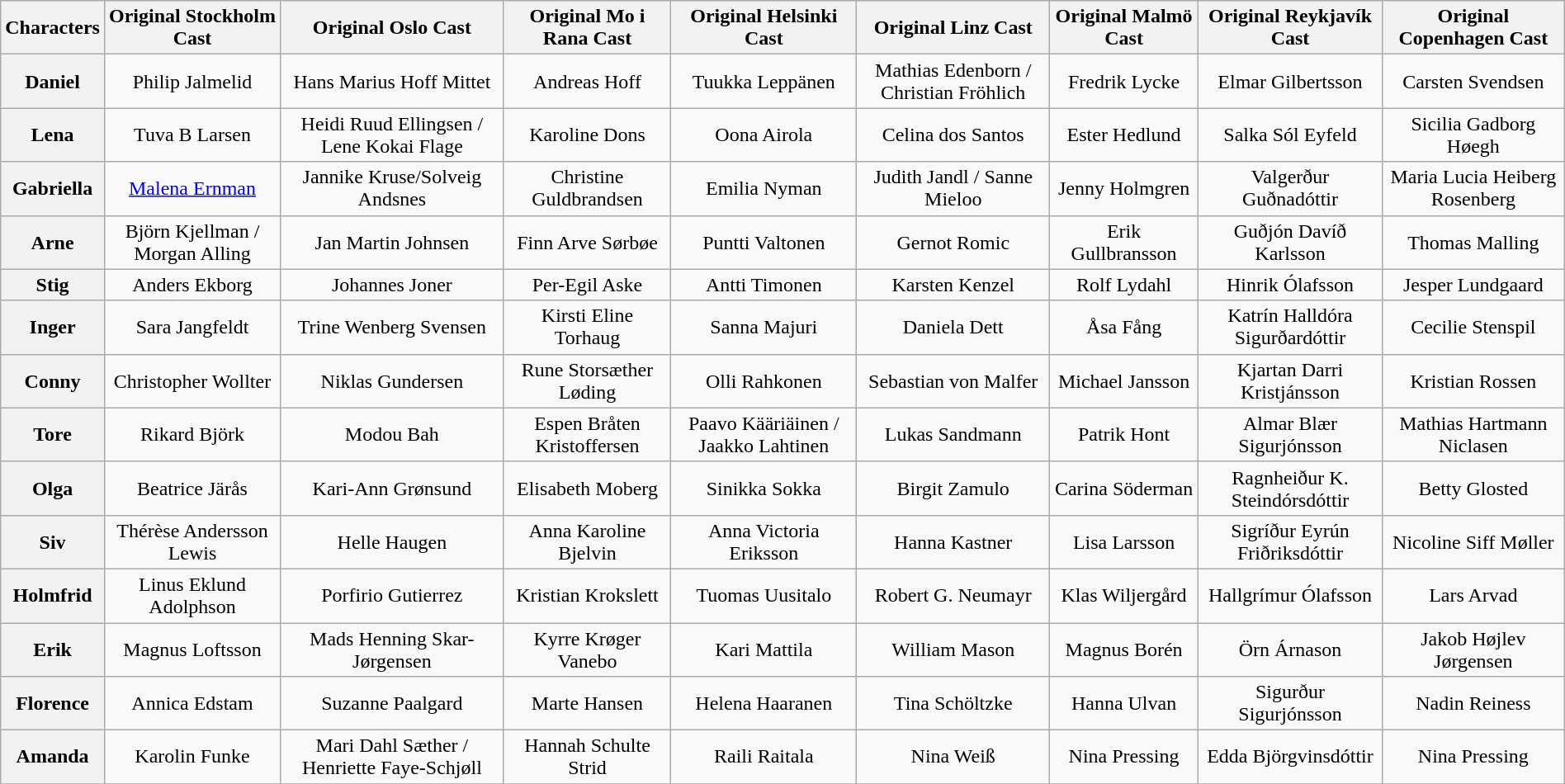<table class="wikitable" style="width:100%; text-align:center;">
<tr>
<th scope="col">Characters</th>
<th scope="col">Original Stockholm Cast</th>
<th scope="col">Original Oslo Cast</th>
<th scope="col">Original Mo i Rana Cast</th>
<th scope="col">Original Helsinki Cast</th>
<th scope="col">Original Linz Cast</th>
<th scope="col">Original Malmö Cast</th>
<th scope="col">Original Reykjavík Cast</th>
<th scope="col">Original Copenhagen Cast</th>
</tr>
<tr>
<th scope="row">Daniel</th>
<td>Philip Jalmelid</td>
<td>Hans Marius Hoff Mittet</td>
<td>Andreas Hoff</td>
<td>Tuukka Leppänen</td>
<td>Mathias Edenborn / Christian Fröhlich</td>
<td>Fredrik Lycke</td>
<td>Elmar Gilbertsson</td>
<td>Carsten Svendsen</td>
</tr>
<tr>
<th scope="row">Lena</th>
<td>Tuva B Larsen</td>
<td>Heidi Ruud Ellingsen / Lene Kokai Flage</td>
<td>Karoline Dons</td>
<td>Oona Airola</td>
<td>Celina dos Santos</td>
<td>Ester Hedlund</td>
<td>Salka Sól Eyfeld</td>
<td>Sicilia Gadborg Høegh</td>
</tr>
<tr>
<th scope="row">Gabriella</th>
<td><a href='#'>Malena Ernman</a></td>
<td>Jannike Kruse/Solveig Andsnes</td>
<td>Christine Guldbrandsen</td>
<td>Emilia Nyman</td>
<td>Judith Jandl / Sanne Mieloo</td>
<td>Jenny Holmgren</td>
<td>Valgerður Guðnadóttir</td>
<td>Maria Lucia Heiberg Rosenberg</td>
</tr>
<tr>
<th scope="row">Arne</th>
<td>Björn Kjellman / Morgan Alling</td>
<td>Jan Martin Johnsen</td>
<td>Finn Arve Sørbøe</td>
<td>Puntti Valtonen</td>
<td>Gernot Romic</td>
<td>Erik Gullbransson</td>
<td>Guðjón Davíð Karlsson</td>
<td>Thomas Malling</td>
</tr>
<tr>
<th scope="row">Stig</th>
<td>Anders Ekborg</td>
<td>Johannes Joner</td>
<td>Per-Egil Aske</td>
<td>Antti Timonen</td>
<td>Karsten Kenzel</td>
<td>Rolf Lydahl</td>
<td>Hinrik Ólafsson</td>
<td>Jesper Lundgaard</td>
</tr>
<tr>
<th scope="row">Inger</th>
<td>Sara Jangfeldt</td>
<td>Trine Wenberg Svensen</td>
<td>Kirsti Eline Torhaug</td>
<td>Sanna Majuri</td>
<td>Daniela Dett</td>
<td>Åsa Fång</td>
<td>Katrín Halldóra Sigurðardóttir</td>
<td>Cecilie Stenspil</td>
</tr>
<tr>
<th scope="row">Conny</th>
<td>Christopher Wollter</td>
<td>Niklas Gundersen</td>
<td>Rune Storsæther Løding</td>
<td>Olli Rahkonen</td>
<td>Sebastian von Malfer</td>
<td>Michael Jansson</td>
<td>Kjartan Darri Kristjánsson</td>
<td>Kristian Rossen</td>
</tr>
<tr>
<th scope="row">Tore</th>
<td>Rikard Björk</td>
<td>Modou Bah</td>
<td>Espen Bråten Kristoffersen</td>
<td>Paavo Kääriäinen / Jaakko Lahtinen</td>
<td>Lukas Sandmann</td>
<td>Patrik Hont</td>
<td>Almar Blær Sigurjónsson</td>
<td>Mathias Hartmann Niclasen</td>
</tr>
<tr>
<th scope="row">Olga</th>
<td>Beatrice Järås</td>
<td>Kari-Ann Grønsund</td>
<td>Elisabeth Moberg</td>
<td>Sinikka Sokka</td>
<td>Birgit Zamulo</td>
<td>Carina Söderman</td>
<td>Ragnheiður K. Steindórsdóttir</td>
<td>Betty Glosted</td>
</tr>
<tr>
<th scope="row">Siv</th>
<td>Thérèse Andersson Lewis</td>
<td>Helle Haugen</td>
<td>Anna Karoline Bjelvin</td>
<td>Anna Victoria Eriksson</td>
<td>Hanna Kastner</td>
<td>Lisa Larsson</td>
<td>Sigríður Eyrún Friðriksdóttir</td>
<td>Nicoline Siff Møller</td>
</tr>
<tr>
<th scope="row">Holmfrid</th>
<td>Linus Eklund Adolphson</td>
<td>Porfirio Gutierrez</td>
<td>Kristian Krokslett</td>
<td>Tuomas Uusitalo</td>
<td>Robert G. Neumayr</td>
<td>Klas Wiljergård</td>
<td>Hallgrímur Ólafsson</td>
<td>Lars Arvad</td>
</tr>
<tr>
<th scope="row">Erik</th>
<td>Magnus Loftsson</td>
<td>Mads Henning Skar-Jørgensen</td>
<td>Kyrre Krøger Vanebo</td>
<td>Kari Mattila</td>
<td>William Mason</td>
<td>Magnus Borén</td>
<td>Örn Árnason</td>
<td>Jakob Højlev Jørgensen</td>
</tr>
<tr>
<th scope="row">Florence</th>
<td>Annica Edstam</td>
<td>Suzanne Paalgard</td>
<td>Marte Hansen</td>
<td>Helena Haaranen</td>
<td>Tina Schöltzke</td>
<td>Hanna Ulvan</td>
<td>Sigurður Sigurjónsson</td>
<td>Nadin Reiness</td>
</tr>
<tr>
<th scope="row">Amanda</th>
<td>Karolin Funke</td>
<td>Mari Dahl Sæther / Henriette Faye-Schjøll</td>
<td>Hannah Schulte Strid</td>
<td>Raili Raitala</td>
<td>Nina Weiß</td>
<td>Nina Pressing</td>
<td>Edda Björgvinsdóttir</td>
<td>Nina Pressing</td>
</tr>
<tr>
</tr>
</table>
